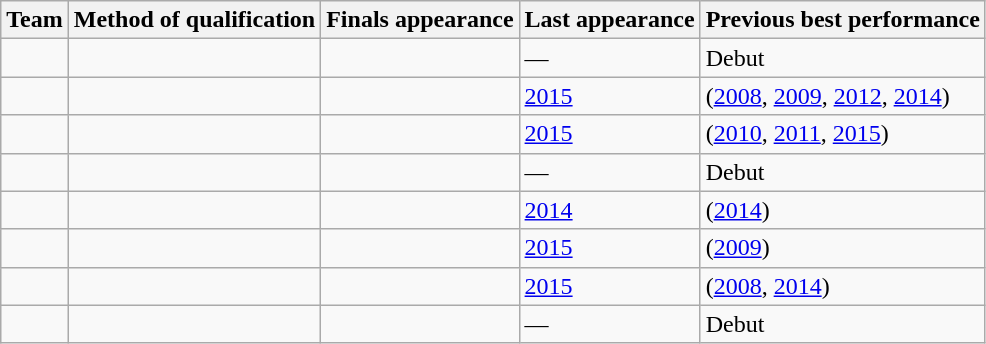<table class="wikitable sortable">
<tr>
<th>Team</th>
<th>Method of qualification</th>
<th>Finals appearance</th>
<th>Last appearance</th>
<th>Previous best performance</th>
</tr>
<tr>
<td></td>
<td></td>
<td></td>
<td>—</td>
<td>Debut</td>
</tr>
<tr>
<td></td>
<td></td>
<td></td>
<td><a href='#'>2015</a></td>
<td> (<a href='#'>2008</a>, <a href='#'>2009</a>, <a href='#'>2012</a>, <a href='#'>2014</a>)</td>
</tr>
<tr>
<td></td>
<td></td>
<td></td>
<td><a href='#'>2015</a></td>
<td> (<a href='#'>2010</a>, <a href='#'>2011</a>, <a href='#'>2015</a>)</td>
</tr>
<tr>
<td></td>
<td></td>
<td></td>
<td>—</td>
<td>Debut</td>
</tr>
<tr>
<td></td>
<td></td>
<td></td>
<td><a href='#'>2014</a></td>
<td> (<a href='#'>2014</a>)</td>
</tr>
<tr>
<td></td>
<td></td>
<td></td>
<td><a href='#'>2015</a></td>
<td> (<a href='#'>2009</a>)</td>
</tr>
<tr>
<td></td>
<td></td>
<td></td>
<td><a href='#'>2015</a></td>
<td> (<a href='#'>2008</a>, <a href='#'>2014</a>)</td>
</tr>
<tr>
<td></td>
<td></td>
<td></td>
<td>—</td>
<td>Debut</td>
</tr>
</table>
